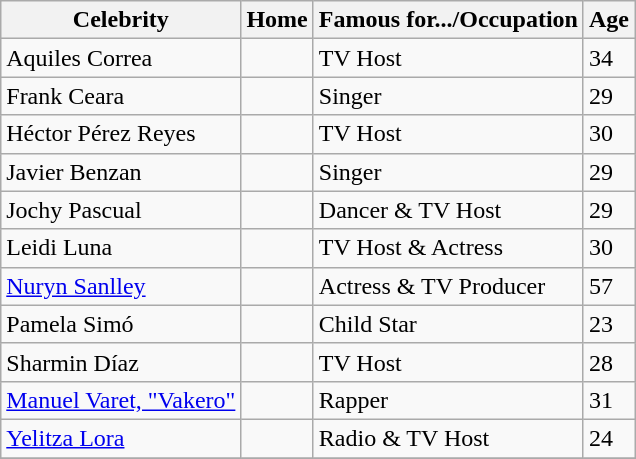<table class=wikitable>
<tr>
<th>Celebrity</th>
<th>Home</th>
<th>Famous for.../Occupation</th>
<th>Age</th>
</tr>
<tr>
<td>Aquiles Correa</td>
<td></td>
<td>TV Host</td>
<td>34</td>
</tr>
<tr>
<td>Frank Ceara</td>
<td></td>
<td>Singer</td>
<td>29</td>
</tr>
<tr>
<td>Héctor Pérez Reyes</td>
<td></td>
<td>TV Host</td>
<td>30</td>
</tr>
<tr>
<td>Javier Benzan</td>
<td></td>
<td>Singer</td>
<td>29</td>
</tr>
<tr>
<td>Jochy Pascual</td>
<td></td>
<td>Dancer & TV Host</td>
<td>29</td>
</tr>
<tr>
<td>Leidi Luna</td>
<td></td>
<td>TV Host & Actress</td>
<td>30</td>
</tr>
<tr>
<td><a href='#'>Nuryn Sanlley</a></td>
<td></td>
<td>Actress & TV Producer</td>
<td>57</td>
</tr>
<tr>
<td>Pamela Simó</td>
<td></td>
<td>Child Star</td>
<td>23</td>
</tr>
<tr>
<td>Sharmin Díaz</td>
<td></td>
<td>TV Host</td>
<td>28</td>
</tr>
<tr>
<td><a href='#'>Manuel Varet, "Vakero"</a></td>
<td></td>
<td>Rapper</td>
<td>31</td>
</tr>
<tr>
<td><a href='#'>Yelitza Lora</a></td>
<td></td>
<td>Radio & TV Host</td>
<td>24</td>
</tr>
<tr>
</tr>
</table>
